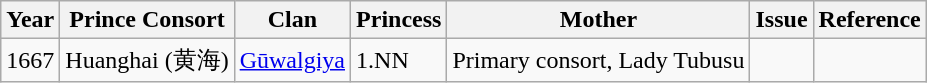<table class="wikitable">
<tr>
<th>Year</th>
<th>Prince Consort</th>
<th>Clan</th>
<th>Princess</th>
<th>Mother</th>
<th>Issue</th>
<th>Reference</th>
</tr>
<tr>
<td>1667</td>
<td>Huanghai (黄海)</td>
<td><a href='#'>Gūwalgiya</a></td>
<td>1.NN</td>
<td>Primary consort, Lady Tubusu</td>
<td></td>
<td></td>
</tr>
</table>
